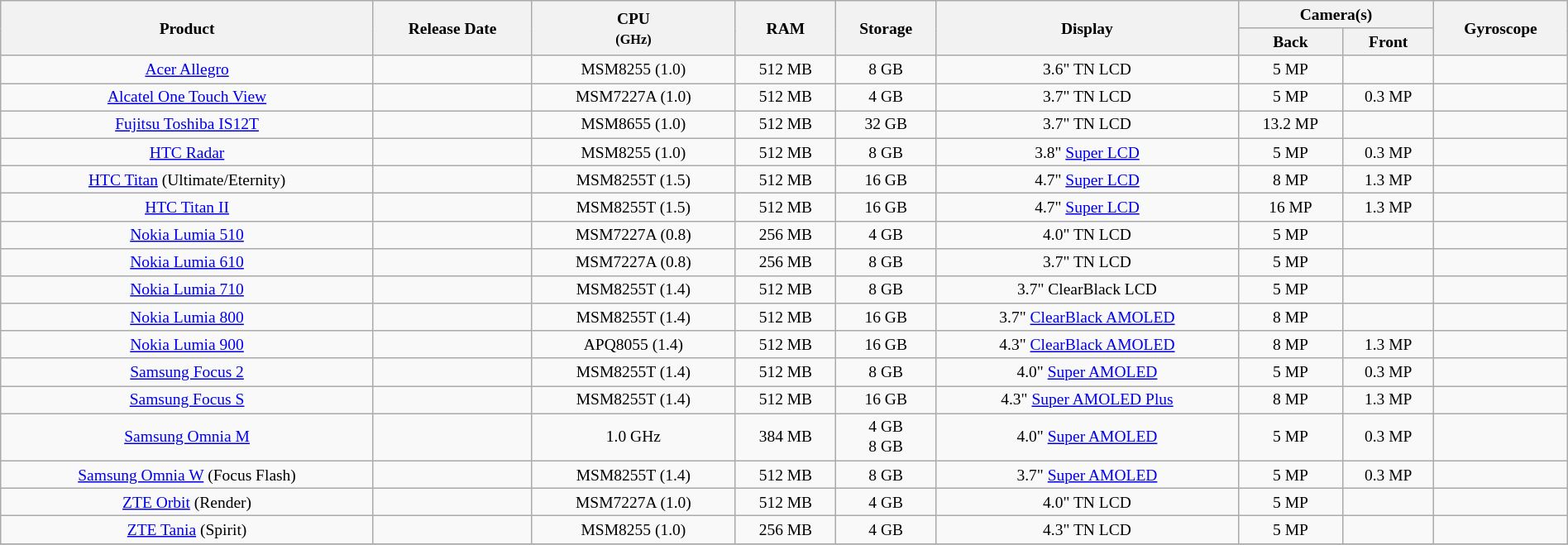<table class="wikitable sortable" style="font-size: small; text-align: center; width: 100%;">
<tr>
<th rowspan="2">Product</th>
<th rowspan="2">Release Date</th>
<th rowspan="2">CPU<br><small>(GHz)</small></th>
<th rowspan="2">RAM</th>
<th rowspan="2">Storage</th>
<th rowspan="2">Display</th>
<th colspan="2">Camera(s)</th>
<th rowspan="2">Gyroscope</th>
</tr>
<tr>
<th>Back</th>
<th>Front</th>
</tr>
<tr>
<td><a href='#'>Acer Allegro</a></td>
<td></td>
<td>MSM8255 (1.0)</td>
<td>512 MB</td>
<td>8 GB</td>
<td>3.6" TN LCD</td>
<td>5 MP</td>
<td></td>
<td></td>
</tr>
<tr>
<td><a href='#'>Alcatel One Touch View</a></td>
<td></td>
<td>MSM7227A (1.0)</td>
<td>512 MB</td>
<td>4 GB</td>
<td>3.7" TN LCD</td>
<td>5 MP</td>
<td>0.3 MP</td>
<td></td>
</tr>
<tr>
<td><a href='#'>Fujitsu Toshiba IS12T</a></td>
<td></td>
<td>MSM8655 (1.0)</td>
<td>512 MB</td>
<td>32 GB</td>
<td>3.7" TN LCD</td>
<td>13.2 MP</td>
<td></td>
<td></td>
</tr>
<tr>
<td><a href='#'>HTC Radar</a></td>
<td></td>
<td>MSM8255 (1.0)</td>
<td>512 MB</td>
<td>8 GB</td>
<td>3.8" <a href='#'>Super LCD</a></td>
<td>5 MP</td>
<td>0.3 MP</td>
<td></td>
</tr>
<tr>
<td><a href='#'>HTC Titan</a> (Ultimate/Eternity)</td>
<td></td>
<td>MSM8255T (1.5)</td>
<td>512 MB</td>
<td>16 GB</td>
<td>4.7" <a href='#'>Super LCD</a></td>
<td>8 MP</td>
<td>1.3 MP</td>
<td></td>
</tr>
<tr>
<td><a href='#'>HTC Titan II</a></td>
<td></td>
<td>MSM8255T (1.5)</td>
<td>512 MB</td>
<td>16 GB</td>
<td>4.7" <a href='#'>Super LCD</a></td>
<td>16 MP</td>
<td>1.3 MP</td>
<td></td>
</tr>
<tr>
<td><a href='#'>Nokia Lumia 510</a></td>
<td></td>
<td>MSM7227A (0.8)</td>
<td>256 MB</td>
<td>4 GB</td>
<td>4.0" TN LCD</td>
<td>5 MP</td>
<td></td>
<td></td>
</tr>
<tr>
<td><a href='#'>Nokia Lumia 610</a></td>
<td></td>
<td>MSM7227A (0.8)</td>
<td>256 MB</td>
<td>8 GB</td>
<td>3.7" TN LCD</td>
<td>5 MP</td>
<td></td>
<td></td>
</tr>
<tr>
<td><a href='#'>Nokia Lumia 710</a></td>
<td></td>
<td>MSM8255T (1.4)</td>
<td>512 MB</td>
<td>8 GB</td>
<td>3.7" ClearBlack LCD</td>
<td>5 MP</td>
<td></td>
<td></td>
</tr>
<tr>
<td><a href='#'>Nokia Lumia 800</a></td>
<td></td>
<td>MSM8255T (1.4)</td>
<td>512 MB</td>
<td>16 GB</td>
<td>3.7" <a href='#'>ClearBlack AMOLED</a></td>
<td>8 MP</td>
<td></td>
<td></td>
</tr>
<tr>
<td><a href='#'>Nokia Lumia 900</a></td>
<td></td>
<td>APQ8055 (1.4)</td>
<td>512 MB</td>
<td>16 GB</td>
<td>4.3" <a href='#'>ClearBlack AMOLED</a></td>
<td>8 MP</td>
<td>1.3 MP</td>
<td></td>
</tr>
<tr>
<td><a href='#'>Samsung Focus 2</a></td>
<td></td>
<td>MSM8255T (1.4)</td>
<td>512 MB</td>
<td>8 GB</td>
<td>4.0" <a href='#'>Super AMOLED</a></td>
<td>5 MP</td>
<td>0.3 MP</td>
<td></td>
</tr>
<tr>
<td><a href='#'>Samsung Focus S</a></td>
<td></td>
<td>MSM8255T (1.4)</td>
<td>512 MB</td>
<td>16 GB</td>
<td>4.3" <a href='#'>Super AMOLED Plus</a></td>
<td>8 MP</td>
<td>1.3 MP</td>
<td></td>
</tr>
<tr>
<td><a href='#'>Samsung Omnia M</a></td>
<td></td>
<td>1.0 GHz</td>
<td>384 MB</td>
<td>4 GB<br>8 GB</td>
<td>4.0" <a href='#'>Super AMOLED</a></td>
<td>5 MP</td>
<td>0.3 MP</td>
<td></td>
</tr>
<tr>
<td><a href='#'>Samsung Omnia W</a> (Focus Flash)</td>
<td></td>
<td>MSM8255T (1.4)</td>
<td>512 MB</td>
<td>8 GB</td>
<td>3.7" <a href='#'>Super AMOLED</a></td>
<td>5 MP</td>
<td>0.3 MP</td>
<td></td>
</tr>
<tr>
<td><a href='#'>ZTE Orbit</a> (Render)</td>
<td></td>
<td>MSM7227A (1.0)</td>
<td>512 MB</td>
<td>4 GB</td>
<td>4.0" TN LCD</td>
<td>5 MP</td>
<td></td>
<td></td>
</tr>
<tr>
<td><a href='#'>ZTE Tania</a> (Spirit)</td>
<td></td>
<td>MSM8255 (1.0)</td>
<td>256 MB</td>
<td>4 GB</td>
<td>4.3" TN LCD</td>
<td>5 MP</td>
<td></td>
<td></td>
</tr>
<tr>
</tr>
</table>
